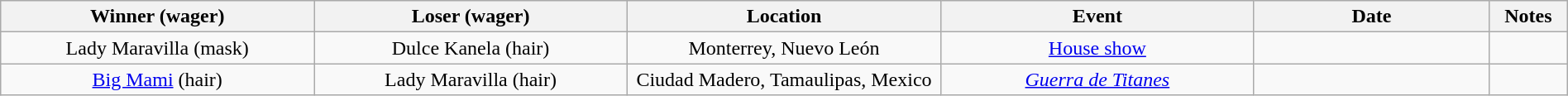<table class="wikitable sortable" width=100% style="text-align: center">
<tr>
<th width=20% scope="col">Winner (wager)</th>
<th width=20% scope="col">Loser (wager)</th>
<th width=20% scope="col">Location</th>
<th width=20% scope="col">Event</th>
<th width=15% scope="col">Date</th>
<th class="unsortable" width=5% scope="col">Notes</th>
</tr>
<tr>
<td>Lady Maravilla (mask)</td>
<td>Dulce Kanela (hair)</td>
<td>Monterrey, Nuevo León</td>
<td><a href='#'>House show</a></td>
<td></td>
<td></td>
</tr>
<tr>
<td><a href='#'>Big Mami</a> (hair)</td>
<td>Lady Maravilla (hair)</td>
<td>Ciudad Madero, Tamaulipas, Mexico</td>
<td><em><a href='#'>Guerra de Titanes</a></em></td>
<td></td>
<td></td>
</tr>
</table>
